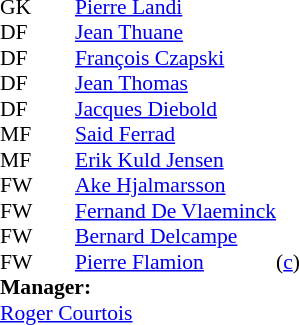<table style="font-size: 90%" cellspacing="0" cellpadding="0" align=center>
<tr>
<td colspan=4></td>
</tr>
<tr>
<th width=25></th>
<th width=25></th>
</tr>
<tr>
<td>GK</td>
<td><strong> </strong></td>
<td> <a href='#'>Pierre Landi</a></td>
</tr>
<tr>
<td>DF</td>
<td><strong> </strong></td>
<td> <a href='#'>Jean Thuane</a></td>
</tr>
<tr>
<td>DF</td>
<td><strong> </strong></td>
<td> <a href='#'>François Czapski</a></td>
</tr>
<tr>
<td>DF</td>
<td><strong> </strong></td>
<td> <a href='#'>Jean Thomas</a></td>
</tr>
<tr>
<td>DF</td>
<td><strong> </strong></td>
<td> <a href='#'>Jacques Diebold</a></td>
</tr>
<tr>
<td>MF</td>
<td><strong> </strong></td>
<td> <a href='#'>Said Ferrad</a></td>
</tr>
<tr>
<td>MF</td>
<td><strong> </strong></td>
<td> <a href='#'>Erik Kuld Jensen</a></td>
</tr>
<tr>
<td>FW</td>
<td><strong> </strong></td>
<td> <a href='#'>Ake Hjalmarsson</a></td>
</tr>
<tr>
<td>FW</td>
<td><strong> </strong></td>
<td> <a href='#'>Fernand De Vlaeminck</a></td>
</tr>
<tr>
<td>FW</td>
<td><strong> </strong></td>
<td> <a href='#'>Bernard Delcampe</a></td>
</tr>
<tr>
<td>FW</td>
<td><strong> </strong></td>
<td> <a href='#'>Pierre Flamion</a></td>
<td>(<a href='#'>c</a>)</td>
</tr>
<tr>
<td colspan=3><strong>Manager:</strong></td>
</tr>
<tr>
<td colspan=4> <a href='#'>Roger Courtois</a></td>
</tr>
</table>
